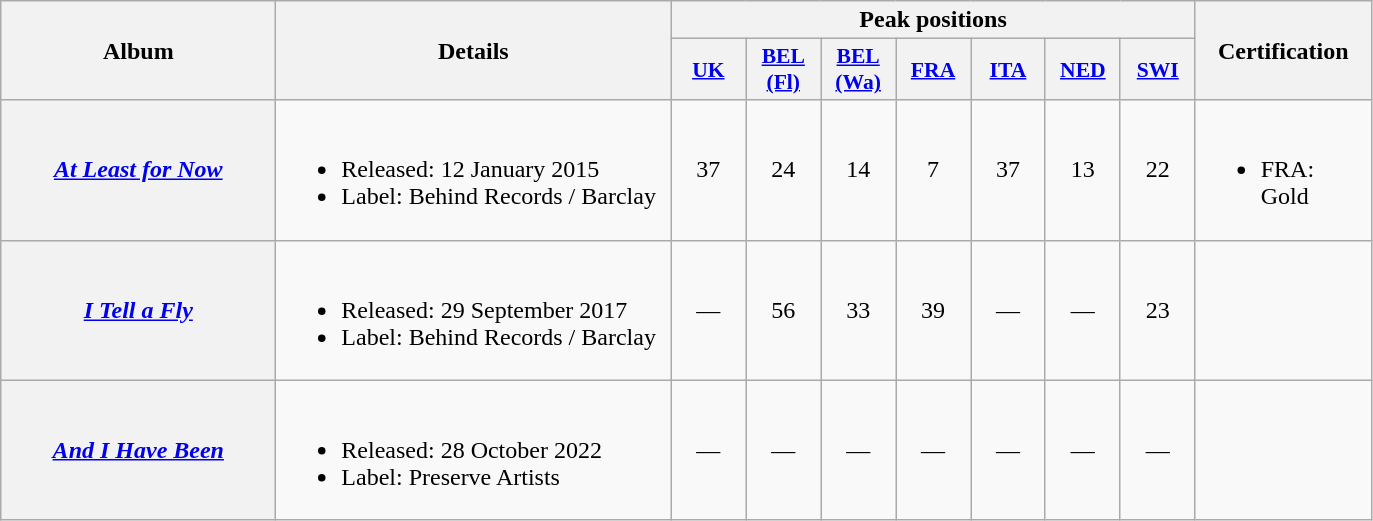<table class="wikitable plainrowheaders">
<tr>
<th scope="col" rowspan="2" style="width:11em;">Album</th>
<th scope="col" rowspan="2" style="width:16em;">Details</th>
<th colspan="7" style="text-align:center; width:20px;">Peak positions</th>
<th rowspan="2" style="text-align:center; width:110px;">Certification</th>
</tr>
<tr>
<th scope="col" style="width:3em;font-size:90%;"><a href='#'>UK</a><br></th>
<th scope="col" style="width:3em;font-size:90%;"><a href='#'>BEL<br>(Fl)</a><br></th>
<th scope="col" style="width:3em;font-size:90%;"><a href='#'>BEL<br>(Wa)</a><br></th>
<th scope="col" style="width:3em;font-size:90%;"><a href='#'>FRA</a><br></th>
<th scope="col" style="width:3em;font-size:90%;"><a href='#'>ITA</a><br></th>
<th scope="col" style="width:3em;font-size:90%;"><a href='#'>NED</a><br></th>
<th scope="col" style="width:3em;font-size:90%;"><a href='#'>SWI</a><br></th>
</tr>
<tr>
<th scope="row"><em><a href='#'>At Least for Now</a></em></th>
<td><br><ul><li>Released: 12 January 2015</li><li>Label: Behind Records / Barclay</li></ul></td>
<td style="text-align:center;">37</td>
<td style="text-align:center;">24</td>
<td style="text-align:center;">14</td>
<td style="text-align:center;">7</td>
<td style="text-align:center;">37</td>
<td style="text-align:center;">13</td>
<td style="text-align:center;">22</td>
<td><br><ul><li>FRA: Gold</li></ul></td>
</tr>
<tr>
<th scope="row"><em><a href='#'>I Tell a Fly</a></em></th>
<td><br><ul><li>Released: 29 September 2017</li><li>Label: Behind Records / Barclay</li></ul></td>
<td style="text-align:center;">—</td>
<td style="text-align:center;">56</td>
<td style="text-align:center;">33</td>
<td style="text-align:center;">39</td>
<td style="text-align:center;">—</td>
<td style="text-align:center;">—</td>
<td style="text-align:center;">23</td>
<td></td>
</tr>
<tr>
<th scope="row"><em><a href='#'>And I Have Been</a></em></th>
<td><br><ul><li>Released: 28 October 2022</li><li>Label: Preserve Artists</li></ul></td>
<td style="text-align:center;">—</td>
<td style="text-align:center;">—</td>
<td style="text-align:center;">—</td>
<td style="text-align:center;">—</td>
<td style="text-align:center;">—</td>
<td style="text-align:center;">—</td>
<td style="text-align:center;">—</td>
<td></td>
</tr>
</table>
